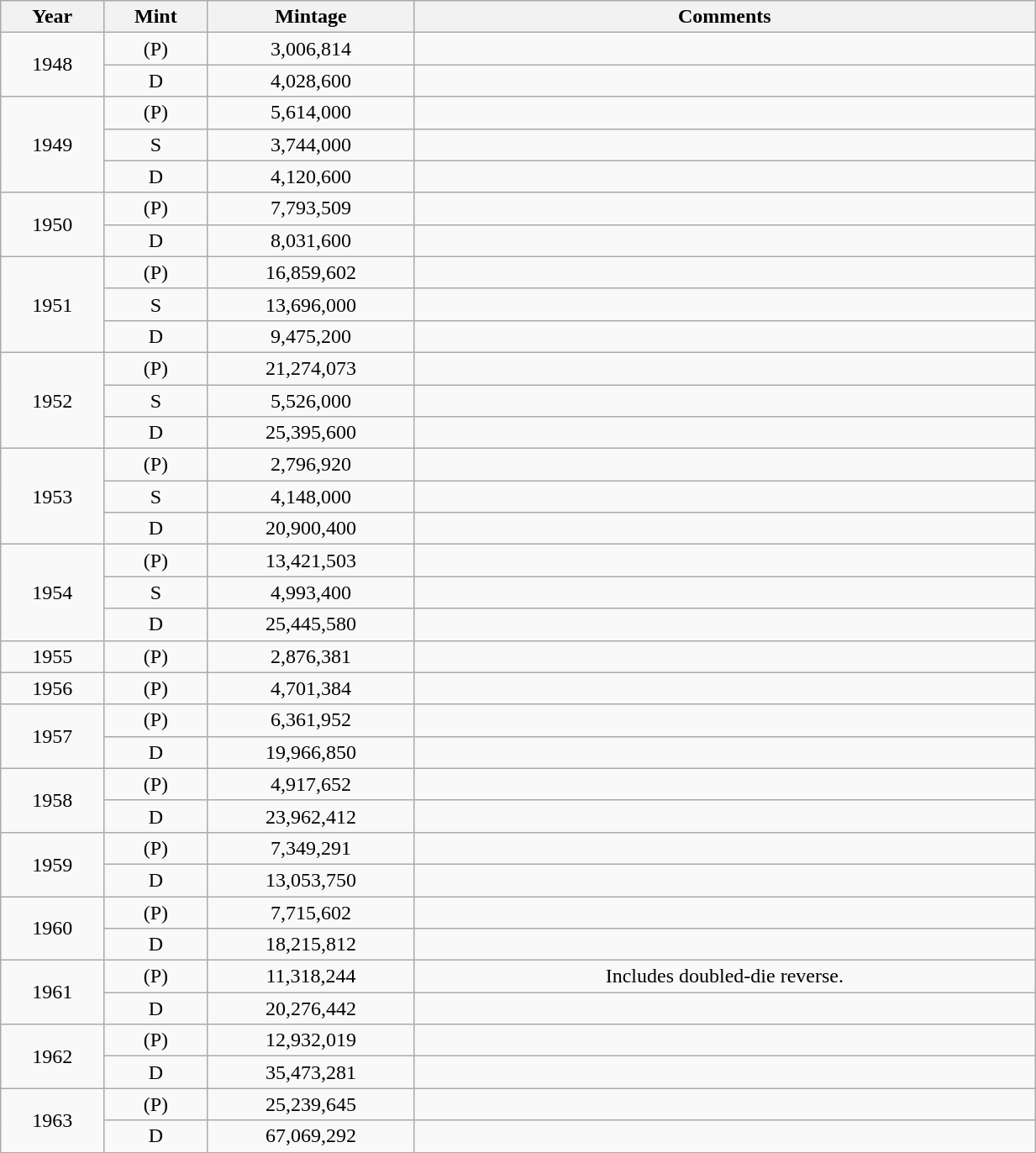<table class="wikitable sortable" style="min-width:65%; text-align:center;">
<tr>
<th width="10%">Year</th>
<th width="10%">Mint</th>
<th width="20%">Mintage</th>
<th width="60%">Comments</th>
</tr>
<tr>
<td rowspan="2">1948</td>
<td>(P)</td>
<td>3,006,814</td>
<td></td>
</tr>
<tr>
<td>D</td>
<td>4,028,600</td>
<td></td>
</tr>
<tr>
<td rowspan="3">1949</td>
<td>(P)</td>
<td>5,614,000</td>
<td></td>
</tr>
<tr>
<td>S</td>
<td>3,744,000</td>
<td></td>
</tr>
<tr>
<td>D</td>
<td>4,120,600</td>
<td></td>
</tr>
<tr>
<td rowspan="2">1950</td>
<td>(P)</td>
<td>7,793,509</td>
<td></td>
</tr>
<tr>
<td>D</td>
<td>8,031,600</td>
<td></td>
</tr>
<tr>
<td rowspan="3">1951</td>
<td>(P)</td>
<td>16,859,602</td>
<td></td>
</tr>
<tr>
<td>S</td>
<td>13,696,000</td>
<td></td>
</tr>
<tr>
<td>D</td>
<td>9,475,200</td>
<td></td>
</tr>
<tr>
<td rowspan="3">1952</td>
<td>(P)</td>
<td>21,274,073</td>
<td></td>
</tr>
<tr>
<td>S</td>
<td>5,526,000</td>
<td></td>
</tr>
<tr>
<td>D</td>
<td>25,395,600</td>
<td></td>
</tr>
<tr>
<td rowspan="3">1953</td>
<td>(P)</td>
<td>2,796,920</td>
<td></td>
</tr>
<tr>
<td>S</td>
<td>4,148,000</td>
<td></td>
</tr>
<tr>
<td>D</td>
<td>20,900,400</td>
<td></td>
</tr>
<tr>
<td rowspan="3">1954</td>
<td>(P)</td>
<td>13,421,503</td>
<td></td>
</tr>
<tr>
<td>S</td>
<td>4,993,400</td>
<td></td>
</tr>
<tr>
<td>D</td>
<td>25,445,580</td>
<td></td>
</tr>
<tr>
<td>1955</td>
<td>(P)</td>
<td>2,876,381</td>
<td></td>
</tr>
<tr>
<td>1956</td>
<td>(P)</td>
<td>4,701,384</td>
<td></td>
</tr>
<tr>
<td rowspan="2">1957</td>
<td>(P)</td>
<td>6,361,952</td>
<td></td>
</tr>
<tr>
<td>D</td>
<td>19,966,850</td>
<td></td>
</tr>
<tr>
<td rowspan="2">1958</td>
<td>(P)</td>
<td>4,917,652</td>
<td></td>
</tr>
<tr>
<td>D</td>
<td>23,962,412</td>
<td></td>
</tr>
<tr>
<td rowspan="2">1959</td>
<td>(P)</td>
<td>7,349,291</td>
<td></td>
</tr>
<tr>
<td>D</td>
<td>13,053,750</td>
<td></td>
</tr>
<tr>
<td rowspan="2">1960</td>
<td>(P)</td>
<td>7,715,602</td>
<td></td>
</tr>
<tr>
<td>D</td>
<td>18,215,812</td>
<td></td>
</tr>
<tr>
<td rowspan="2">1961</td>
<td>(P)</td>
<td>11,318,244</td>
<td>Includes doubled-die reverse.</td>
</tr>
<tr>
<td>D</td>
<td>20,276,442</td>
<td></td>
</tr>
<tr>
<td rowspan="2">1962</td>
<td>(P)</td>
<td>12,932,019</td>
<td></td>
</tr>
<tr>
<td>D</td>
<td>35,473,281</td>
<td></td>
</tr>
<tr>
<td rowspan="2">1963</td>
<td>(P)</td>
<td>25,239,645</td>
<td></td>
</tr>
<tr>
<td>D</td>
<td>67,069,292</td>
<td></td>
</tr>
</table>
